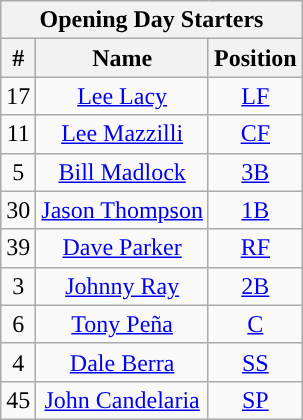<table class="wikitable" style="text-align:center">
<tr>
<th colspan="3">Opening Day Starters</th>
</tr>
<tr>
<th>#</th>
<th>Name</th>
<th>Position</th>
</tr>
<tr>
<td>17</td>
<td><a href='#'>Lee Lacy</a></td>
<td><a href='#'>LF</a></td>
</tr>
<tr>
<td>11</td>
<td><a href='#'>Lee Mazzilli</a></td>
<td><a href='#'>CF</a></td>
</tr>
<tr>
<td>5</td>
<td><a href='#'>Bill Madlock</a></td>
<td><a href='#'>3B</a></td>
</tr>
<tr>
<td>30</td>
<td><a href='#'>Jason Thompson</a></td>
<td><a href='#'>1B</a></td>
</tr>
<tr>
<td>39</td>
<td><a href='#'>Dave Parker</a></td>
<td><a href='#'>RF</a></td>
</tr>
<tr>
<td>3</td>
<td><a href='#'>Johnny Ray</a></td>
<td><a href='#'>2B</a></td>
</tr>
<tr>
<td>6</td>
<td><a href='#'>Tony Peña</a></td>
<td><a href='#'>C</a></td>
</tr>
<tr>
<td>4</td>
<td><a href='#'>Dale Berra</a></td>
<td><a href='#'>SS</a></td>
</tr>
<tr>
<td>45</td>
<td><a href='#'>John Candelaria</a></td>
<td><a href='#'>SP</a></td>
</tr>
</table>
